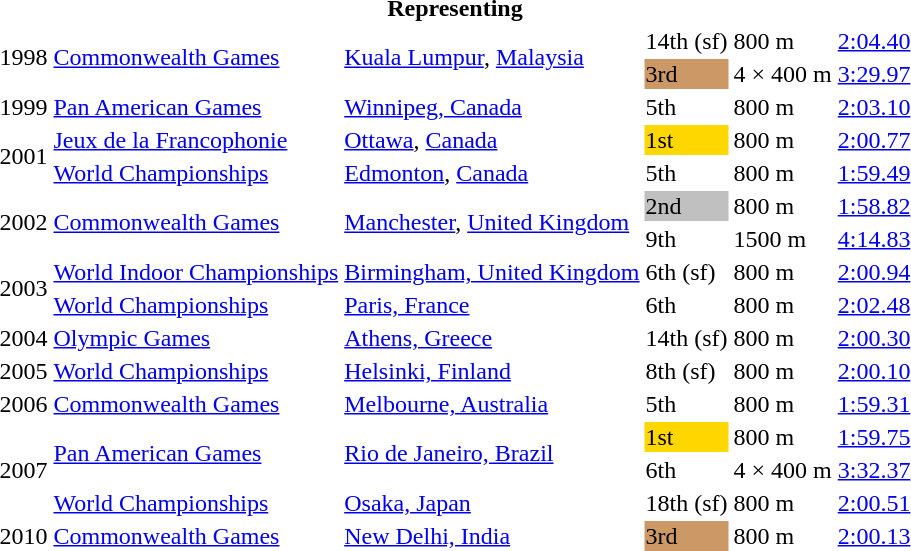<table>
<tr>
<th colspan="6">Representing </th>
</tr>
<tr>
<td rowspan=2>1998</td>
<td rowspan=2><a href='#'>Commonwealth Games</a></td>
<td rowspan=2><a href='#'>Kuala Lumpur</a>, <a href='#'>Malaysia</a></td>
<td>14th (sf)</td>
<td>800 m</td>
<td><a href='#'>2:04.40</a></td>
</tr>
<tr>
<td bgcolor="cc9966">3rd</td>
<td>4 × 400 m</td>
<td><a href='#'>3:29.97</a></td>
</tr>
<tr>
<td>1999</td>
<td><a href='#'>Pan American Games</a></td>
<td><a href='#'>Winnipeg, Canada</a></td>
<td>5th</td>
<td>800 m</td>
<td><a href='#'>2:03.10</a></td>
</tr>
<tr>
<td rowspan=2>2001</td>
<td><a href='#'>Jeux de la Francophonie</a></td>
<td><a href='#'>Ottawa</a>, <a href='#'>Canada</a></td>
<td bgcolor="gold">1st</td>
<td>800 m</td>
<td><a href='#'>2:00.77</a></td>
</tr>
<tr>
<td><a href='#'>World Championships</a></td>
<td><a href='#'>Edmonton</a>, <a href='#'>Canada</a></td>
<td>5th</td>
<td>800 m</td>
<td><a href='#'>1:59.49</a></td>
</tr>
<tr>
<td rowspan=2>2002</td>
<td rowspan=2><a href='#'>Commonwealth Games</a></td>
<td rowspan=2><a href='#'>Manchester</a>, <a href='#'>United Kingdom</a></td>
<td bgcolor="silver">2nd</td>
<td>800 m</td>
<td><a href='#'>1:58.82</a></td>
</tr>
<tr>
<td>9th</td>
<td>1500 m</td>
<td><a href='#'>4:14.83</a></td>
</tr>
<tr>
<td rowspan=2>2003</td>
<td><a href='#'>World Indoor Championships</a></td>
<td><a href='#'>Birmingham, United Kingdom</a></td>
<td>6th (sf)</td>
<td>800 m</td>
<td><a href='#'>2:00.94</a></td>
</tr>
<tr>
<td><a href='#'>World Championships</a></td>
<td><a href='#'>Paris, France</a></td>
<td>6th</td>
<td>800 m</td>
<td><a href='#'>2:02.48</a></td>
</tr>
<tr>
<td>2004</td>
<td><a href='#'>Olympic Games</a></td>
<td><a href='#'>Athens, Greece</a></td>
<td>14th (sf)</td>
<td>800 m</td>
<td><a href='#'>2:00.30</a></td>
</tr>
<tr>
<td>2005</td>
<td><a href='#'>World Championships</a></td>
<td><a href='#'>Helsinki, Finland</a></td>
<td>8th (sf)</td>
<td>800 m</td>
<td><a href='#'>2:00.10</a></td>
</tr>
<tr>
<td>2006</td>
<td><a href='#'>Commonwealth Games</a></td>
<td><a href='#'>Melbourne, Australia</a></td>
<td>5th</td>
<td>800 m</td>
<td><a href='#'>1:59.31</a></td>
</tr>
<tr>
<td rowspan=3>2007</td>
<td rowspan=2><a href='#'>Pan American Games</a></td>
<td rowspan=2><a href='#'>Rio de Janeiro, Brazil</a></td>
<td bgcolor="gold">1st</td>
<td>800 m</td>
<td><a href='#'>1:59.75</a></td>
</tr>
<tr>
<td>6th</td>
<td>4 × 400 m</td>
<td><a href='#'>3:32.37</a></td>
</tr>
<tr>
<td><a href='#'>World Championships</a></td>
<td><a href='#'>Osaka, Japan</a></td>
<td>18th (sf)</td>
<td>800 m</td>
<td><a href='#'>2:00.51</a></td>
</tr>
<tr>
<td>2010</td>
<td><a href='#'>Commonwealth Games</a></td>
<td><a href='#'>New Delhi, India</a></td>
<td bgcolor="cc9966">3rd</td>
<td>800 m</td>
<td><a href='#'>2:00.13</a></td>
</tr>
</table>
